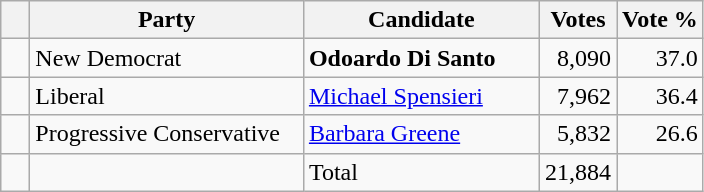<table class="wikitable">
<tr>
<th></th>
<th scope="col" width="175">Party</th>
<th scope="col" width="150">Candidate</th>
<th>Votes</th>
<th>Vote %</th>
</tr>
<tr>
<td>   </td>
<td>New Democrat</td>
<td><strong>Odoardo Di Santo</strong></td>
<td align=right>8,090</td>
<td align=right>37.0</td>
</tr>
<tr |>
<td>   </td>
<td>Liberal</td>
<td><a href='#'>Michael Spensieri</a></td>
<td align=right>7,962</td>
<td align=right>36.4</td>
</tr>
<tr>
<td>   </td>
<td>Progressive Conservative</td>
<td><a href='#'>Barbara Greene</a></td>
<td align=right>5,832</td>
<td align=right>26.6</td>
</tr>
<tr>
<td></td>
<td></td>
<td>Total</td>
<td align=right>21,884</td>
<td></td>
</tr>
</table>
